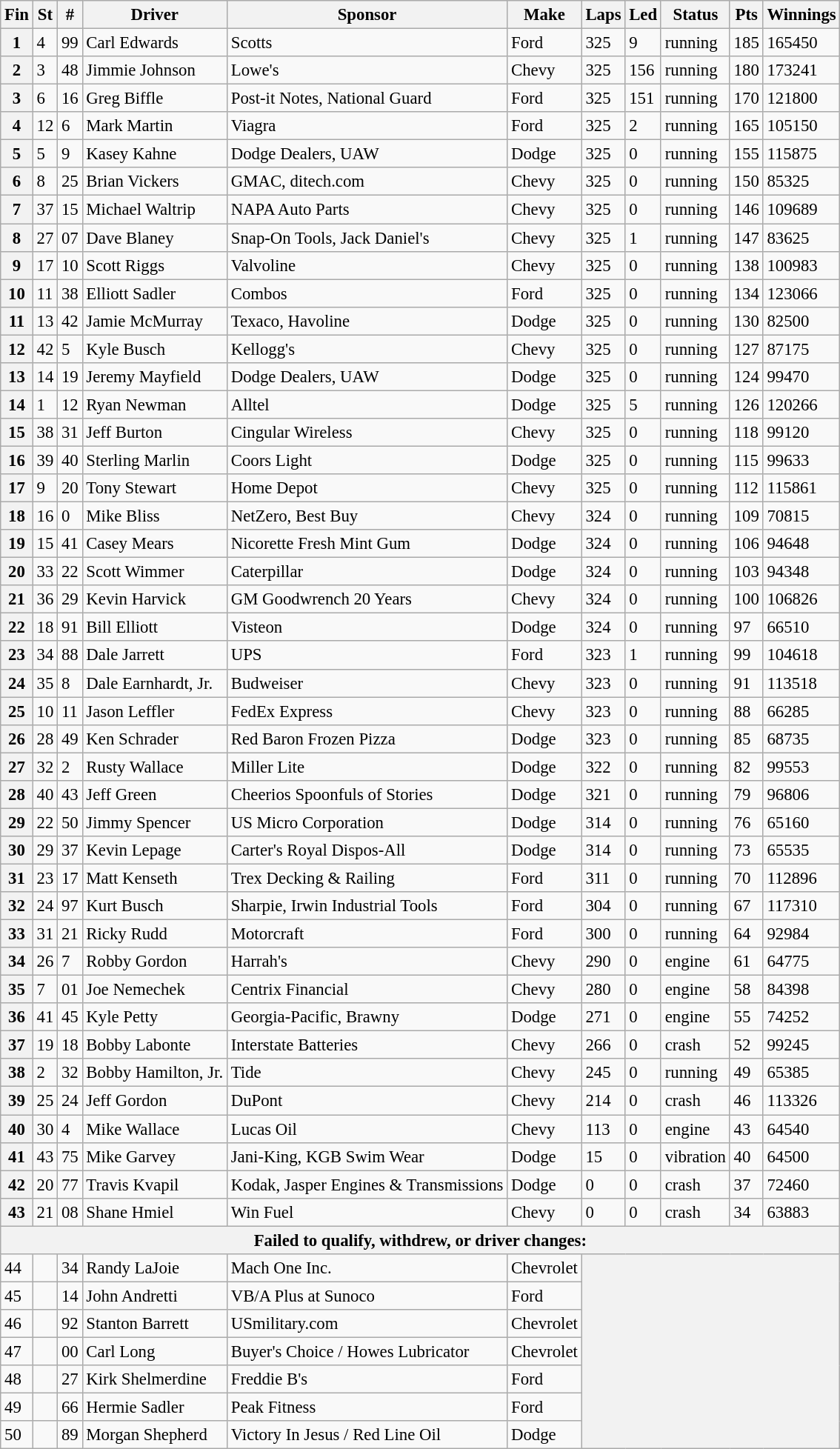<table class="wikitable" style="font-size:95%">
<tr>
<th>Fin</th>
<th>St</th>
<th>#</th>
<th>Driver</th>
<th>Sponsor</th>
<th>Make</th>
<th>Laps</th>
<th>Led</th>
<th>Status</th>
<th>Pts</th>
<th>Winnings</th>
</tr>
<tr>
<th>1</th>
<td>4</td>
<td>99</td>
<td>Carl Edwards</td>
<td>Scotts</td>
<td>Ford</td>
<td>325</td>
<td>9</td>
<td>running</td>
<td>185</td>
<td>165450</td>
</tr>
<tr>
<th>2</th>
<td>3</td>
<td>48</td>
<td>Jimmie Johnson</td>
<td>Lowe's</td>
<td>Chevy</td>
<td>325</td>
<td>156</td>
<td>running</td>
<td>180</td>
<td>173241</td>
</tr>
<tr>
<th>3</th>
<td>6</td>
<td>16</td>
<td>Greg Biffle</td>
<td>Post-it Notes, National Guard</td>
<td>Ford</td>
<td>325</td>
<td>151</td>
<td>running</td>
<td>170</td>
<td>121800</td>
</tr>
<tr>
<th>4</th>
<td>12</td>
<td>6</td>
<td>Mark Martin</td>
<td>Viagra</td>
<td>Ford</td>
<td>325</td>
<td>2</td>
<td>running</td>
<td>165</td>
<td>105150</td>
</tr>
<tr>
<th>5</th>
<td>5</td>
<td>9</td>
<td>Kasey Kahne</td>
<td>Dodge Dealers, UAW</td>
<td>Dodge</td>
<td>325</td>
<td>0</td>
<td>running</td>
<td>155</td>
<td>115875</td>
</tr>
<tr>
<th>6</th>
<td>8</td>
<td>25</td>
<td>Brian Vickers</td>
<td>GMAC, ditech.com</td>
<td>Chevy</td>
<td>325</td>
<td>0</td>
<td>running</td>
<td>150</td>
<td>85325</td>
</tr>
<tr>
<th>7</th>
<td>37</td>
<td>15</td>
<td>Michael Waltrip</td>
<td>NAPA Auto Parts</td>
<td>Chevy</td>
<td>325</td>
<td>0</td>
<td>running</td>
<td>146</td>
<td>109689</td>
</tr>
<tr>
<th>8</th>
<td>27</td>
<td>07</td>
<td>Dave Blaney</td>
<td>Snap-On Tools, Jack Daniel's</td>
<td>Chevy</td>
<td>325</td>
<td>1</td>
<td>running</td>
<td>147</td>
<td>83625</td>
</tr>
<tr>
<th>9</th>
<td>17</td>
<td>10</td>
<td>Scott Riggs</td>
<td>Valvoline</td>
<td>Chevy</td>
<td>325</td>
<td>0</td>
<td>running</td>
<td>138</td>
<td>100983</td>
</tr>
<tr>
<th>10</th>
<td>11</td>
<td>38</td>
<td>Elliott Sadler</td>
<td>Combos</td>
<td>Ford</td>
<td>325</td>
<td>0</td>
<td>running</td>
<td>134</td>
<td>123066</td>
</tr>
<tr>
<th>11</th>
<td>13</td>
<td>42</td>
<td>Jamie McMurray</td>
<td>Texaco, Havoline</td>
<td>Dodge</td>
<td>325</td>
<td>0</td>
<td>running</td>
<td>130</td>
<td>82500</td>
</tr>
<tr>
<th>12</th>
<td>42</td>
<td>5</td>
<td>Kyle Busch</td>
<td>Kellogg's</td>
<td>Chevy</td>
<td>325</td>
<td>0</td>
<td>running</td>
<td>127</td>
<td>87175</td>
</tr>
<tr>
<th>13</th>
<td>14</td>
<td>19</td>
<td>Jeremy Mayfield</td>
<td>Dodge Dealers, UAW</td>
<td>Dodge</td>
<td>325</td>
<td>0</td>
<td>running</td>
<td>124</td>
<td>99470</td>
</tr>
<tr>
<th>14</th>
<td>1</td>
<td>12</td>
<td>Ryan Newman</td>
<td>Alltel</td>
<td>Dodge</td>
<td>325</td>
<td>5</td>
<td>running</td>
<td>126</td>
<td>120266</td>
</tr>
<tr>
<th>15</th>
<td>38</td>
<td>31</td>
<td>Jeff Burton</td>
<td>Cingular Wireless</td>
<td>Chevy</td>
<td>325</td>
<td>0</td>
<td>running</td>
<td>118</td>
<td>99120</td>
</tr>
<tr>
<th>16</th>
<td>39</td>
<td>40</td>
<td>Sterling Marlin</td>
<td>Coors Light</td>
<td>Dodge</td>
<td>325</td>
<td>0</td>
<td>running</td>
<td>115</td>
<td>99633</td>
</tr>
<tr>
<th>17</th>
<td>9</td>
<td>20</td>
<td>Tony Stewart</td>
<td>Home Depot</td>
<td>Chevy</td>
<td>325</td>
<td>0</td>
<td>running</td>
<td>112</td>
<td>115861</td>
</tr>
<tr>
<th>18</th>
<td>16</td>
<td>0</td>
<td>Mike Bliss</td>
<td>NetZero, Best Buy</td>
<td>Chevy</td>
<td>324</td>
<td>0</td>
<td>running</td>
<td>109</td>
<td>70815</td>
</tr>
<tr>
<th>19</th>
<td>15</td>
<td>41</td>
<td>Casey Mears</td>
<td>Nicorette Fresh Mint Gum</td>
<td>Dodge</td>
<td>324</td>
<td>0</td>
<td>running</td>
<td>106</td>
<td>94648</td>
</tr>
<tr>
<th>20</th>
<td>33</td>
<td>22</td>
<td>Scott Wimmer</td>
<td>Caterpillar</td>
<td>Dodge</td>
<td>324</td>
<td>0</td>
<td>running</td>
<td>103</td>
<td>94348</td>
</tr>
<tr>
<th>21</th>
<td>36</td>
<td>29</td>
<td>Kevin Harvick</td>
<td>GM Goodwrench 20 Years</td>
<td>Chevy</td>
<td>324</td>
<td>0</td>
<td>running</td>
<td>100</td>
<td>106826</td>
</tr>
<tr>
<th>22</th>
<td>18</td>
<td>91</td>
<td>Bill Elliott</td>
<td>Visteon</td>
<td>Dodge</td>
<td>324</td>
<td>0</td>
<td>running</td>
<td>97</td>
<td>66510</td>
</tr>
<tr>
<th>23</th>
<td>34</td>
<td>88</td>
<td>Dale Jarrett</td>
<td>UPS</td>
<td>Ford</td>
<td>323</td>
<td>1</td>
<td>running</td>
<td>99</td>
<td>104618</td>
</tr>
<tr>
<th>24</th>
<td>35</td>
<td>8</td>
<td>Dale Earnhardt, Jr.</td>
<td>Budweiser</td>
<td>Chevy</td>
<td>323</td>
<td>0</td>
<td>running</td>
<td>91</td>
<td>113518</td>
</tr>
<tr>
<th>25</th>
<td>10</td>
<td>11</td>
<td>Jason Leffler</td>
<td>FedEx Express</td>
<td>Chevy</td>
<td>323</td>
<td>0</td>
<td>running</td>
<td>88</td>
<td>66285</td>
</tr>
<tr>
<th>26</th>
<td>28</td>
<td>49</td>
<td>Ken Schrader</td>
<td>Red Baron Frozen Pizza</td>
<td>Dodge</td>
<td>323</td>
<td>0</td>
<td>running</td>
<td>85</td>
<td>68735</td>
</tr>
<tr>
<th>27</th>
<td>32</td>
<td>2</td>
<td>Rusty Wallace</td>
<td>Miller Lite</td>
<td>Dodge</td>
<td>322</td>
<td>0</td>
<td>running</td>
<td>82</td>
<td>99553</td>
</tr>
<tr>
<th>28</th>
<td>40</td>
<td>43</td>
<td>Jeff Green</td>
<td>Cheerios Spoonfuls of Stories</td>
<td>Dodge</td>
<td>321</td>
<td>0</td>
<td>running</td>
<td>79</td>
<td>96806</td>
</tr>
<tr>
<th>29</th>
<td>22</td>
<td>50</td>
<td>Jimmy Spencer</td>
<td>US Micro Corporation</td>
<td>Dodge</td>
<td>314</td>
<td>0</td>
<td>running</td>
<td>76</td>
<td>65160</td>
</tr>
<tr>
<th>30</th>
<td>29</td>
<td>37</td>
<td>Kevin Lepage</td>
<td>Carter's Royal Dispos-All</td>
<td>Dodge</td>
<td>314</td>
<td>0</td>
<td>running</td>
<td>73</td>
<td>65535</td>
</tr>
<tr>
<th>31</th>
<td>23</td>
<td>17</td>
<td>Matt Kenseth</td>
<td>Trex Decking & Railing</td>
<td>Ford</td>
<td>311</td>
<td>0</td>
<td>running</td>
<td>70</td>
<td>112896</td>
</tr>
<tr>
<th>32</th>
<td>24</td>
<td>97</td>
<td>Kurt Busch</td>
<td>Sharpie, Irwin Industrial Tools</td>
<td>Ford</td>
<td>304</td>
<td>0</td>
<td>running</td>
<td>67</td>
<td>117310</td>
</tr>
<tr>
<th>33</th>
<td>31</td>
<td>21</td>
<td>Ricky Rudd</td>
<td>Motorcraft</td>
<td>Ford</td>
<td>300</td>
<td>0</td>
<td>running</td>
<td>64</td>
<td>92984</td>
</tr>
<tr>
<th>34</th>
<td>26</td>
<td>7</td>
<td>Robby Gordon</td>
<td>Harrah's</td>
<td>Chevy</td>
<td>290</td>
<td>0</td>
<td>engine</td>
<td>61</td>
<td>64775</td>
</tr>
<tr>
<th>35</th>
<td>7</td>
<td>01</td>
<td>Joe Nemechek</td>
<td>Centrix Financial</td>
<td>Chevy</td>
<td>280</td>
<td>0</td>
<td>engine</td>
<td>58</td>
<td>84398</td>
</tr>
<tr>
<th>36</th>
<td>41</td>
<td>45</td>
<td>Kyle Petty</td>
<td>Georgia-Pacific, Brawny</td>
<td>Dodge</td>
<td>271</td>
<td>0</td>
<td>engine</td>
<td>55</td>
<td>74252</td>
</tr>
<tr>
<th>37</th>
<td>19</td>
<td>18</td>
<td>Bobby Labonte</td>
<td>Interstate Batteries</td>
<td>Chevy</td>
<td>266</td>
<td>0</td>
<td>crash</td>
<td>52</td>
<td>99245</td>
</tr>
<tr>
<th>38</th>
<td>2</td>
<td>32</td>
<td>Bobby Hamilton, Jr.</td>
<td>Tide</td>
<td>Chevy</td>
<td>245</td>
<td>0</td>
<td>running</td>
<td>49</td>
<td>65385</td>
</tr>
<tr>
<th>39</th>
<td>25</td>
<td>24</td>
<td>Jeff Gordon</td>
<td>DuPont</td>
<td>Chevy</td>
<td>214</td>
<td>0</td>
<td>crash</td>
<td>46</td>
<td>113326</td>
</tr>
<tr>
<th>40</th>
<td>30</td>
<td>4</td>
<td>Mike Wallace</td>
<td>Lucas Oil</td>
<td>Chevy</td>
<td>113</td>
<td>0</td>
<td>engine</td>
<td>43</td>
<td>64540</td>
</tr>
<tr>
<th>41</th>
<td>43</td>
<td>75</td>
<td>Mike Garvey</td>
<td>Jani-King, KGB Swim Wear</td>
<td>Dodge</td>
<td>15</td>
<td>0</td>
<td>vibration</td>
<td>40</td>
<td>64500</td>
</tr>
<tr>
<th>42</th>
<td>20</td>
<td>77</td>
<td>Travis Kvapil</td>
<td>Kodak, Jasper Engines & Transmissions</td>
<td>Dodge</td>
<td>0</td>
<td>0</td>
<td>crash</td>
<td>37</td>
<td>72460</td>
</tr>
<tr>
<th>43</th>
<td>21</td>
<td>08</td>
<td>Shane Hmiel</td>
<td>Win Fuel</td>
<td>Chevy</td>
<td>0</td>
<td>0</td>
<td>crash</td>
<td>34</td>
<td>63883</td>
</tr>
<tr>
<th colspan="11">Failed to qualify, withdrew, or driver changes:</th>
</tr>
<tr>
<td>44</td>
<td></td>
<td>34</td>
<td>Randy LaJoie</td>
<td>Mach One Inc.</td>
<td>Chevrolet</td>
<th colspan="5" rowspan="7"></th>
</tr>
<tr>
<td>45</td>
<td></td>
<td>14</td>
<td>John Andretti</td>
<td>VB/A Plus at Sunoco</td>
<td>Ford</td>
</tr>
<tr>
<td>46</td>
<td></td>
<td>92</td>
<td>Stanton Barrett</td>
<td>USmilitary.com</td>
<td>Chevrolet</td>
</tr>
<tr>
<td>47</td>
<td></td>
<td>00</td>
<td>Carl Long</td>
<td>Buyer's Choice / Howes Lubricator</td>
<td>Chevrolet</td>
</tr>
<tr>
<td>48</td>
<td></td>
<td>27</td>
<td>Kirk Shelmerdine</td>
<td>Freddie B's</td>
<td>Ford</td>
</tr>
<tr>
<td>49</td>
<td></td>
<td>66</td>
<td>Hermie Sadler</td>
<td>Peak Fitness</td>
<td>Ford</td>
</tr>
<tr>
<td>50</td>
<td></td>
<td>89</td>
<td>Morgan Shepherd</td>
<td>Victory In Jesus / Red Line Oil</td>
<td>Dodge</td>
</tr>
</table>
